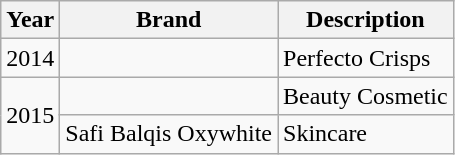<table class="wikitable">
<tr>
<th>Year</th>
<th>Brand</th>
<th>Description</th>
</tr>
<tr>
<td>2014</td>
<td></td>
<td>Perfecto Crisps</td>
</tr>
<tr>
<td rowspan=2>2015</td>
<td></td>
<td>Beauty Cosmetic</td>
</tr>
<tr>
<td>Safi Balqis Oxywhite</td>
<td>Skincare</td>
</tr>
</table>
